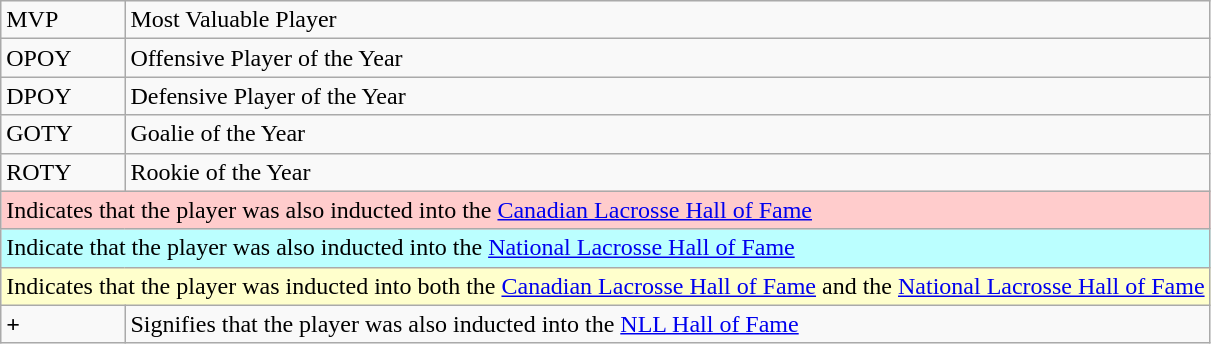<table class="wikitable">
<tr>
<td>MVP</td>
<td>Most Valuable Player</td>
</tr>
<tr>
<td>OPOY</td>
<td>Offensive Player of the Year</td>
</tr>
<tr>
<td>DPOY</td>
<td>Defensive Player of the Year</td>
</tr>
<tr>
<td>GOTY</td>
<td>Goalie of the Year</td>
</tr>
<tr>
<td>ROTY</td>
<td>Rookie of the Year</td>
</tr>
<tr style="background:#fcc">
<td colspan="2">Indicates that the player was also inducted into the <a href='#'>Canadian Lacrosse Hall of Fame</a></td>
</tr>
<tr style="background:#bff">
<td colspan="2">Indicate that the player was also inducted into the <a href='#'>National Lacrosse Hall of Fame</a></td>
</tr>
<tr style="background:#ffc">
<td colspan="2">Indicates that the player was inducted into both the <a href='#'>Canadian Lacrosse Hall of Fame</a> and the <a href='#'>National Lacrosse Hall of Fame</a></td>
</tr>
<tr>
<td><strong>+</strong></td>
<td>Signifies that the player was also inducted into the <a href='#'>NLL Hall of Fame</a></td>
</tr>
</table>
